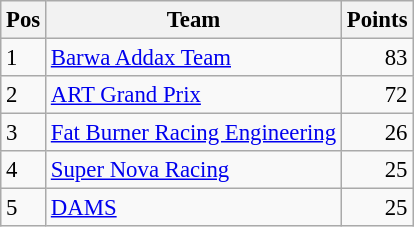<table class="wikitable" style="font-size: 95%;">
<tr>
<th>Pos</th>
<th>Team</th>
<th>Points</th>
</tr>
<tr>
<td>1</td>
<td> <a href='#'>Barwa Addax Team</a></td>
<td align="right">83</td>
</tr>
<tr>
<td>2</td>
<td> <a href='#'>ART Grand Prix</a></td>
<td align="right">72</td>
</tr>
<tr>
<td>3</td>
<td> <a href='#'>Fat Burner Racing Engineering</a></td>
<td align="right">26</td>
</tr>
<tr>
<td>4</td>
<td> <a href='#'>Super Nova Racing</a></td>
<td align="right">25</td>
</tr>
<tr>
<td>5</td>
<td> <a href='#'>DAMS</a></td>
<td align="right">25</td>
</tr>
</table>
